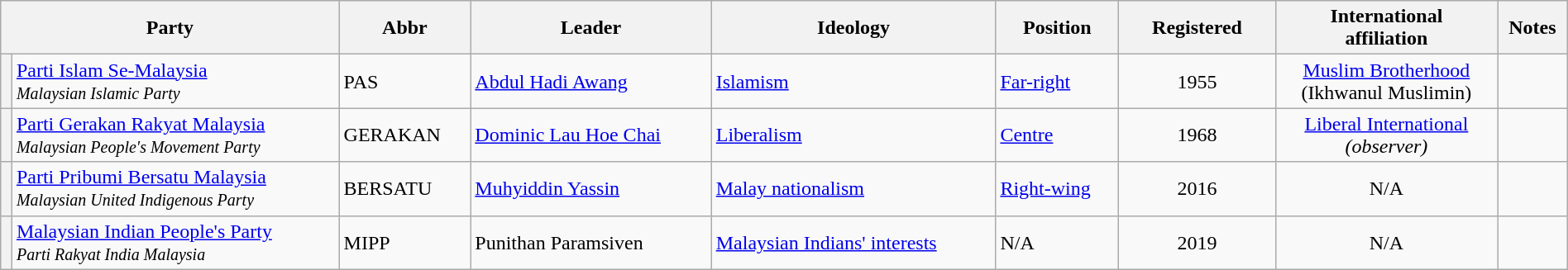<table class="wikitable sortable collapsible collapsed" width="100%">
<tr>
<th colspan="2" scope="col" class="unsortable" width="20px">Party</th>
<th scope="col" class="unsortable">Abbr</th>
<th scope="col" class="unsortable">Leader</th>
<th scope="col" class="unsortable">Ideology</th>
<th scope="col" class="unsortable">Position</th>
<th data-sort-type="number" width="10%">Registered</th>
<th scope="col" class="unsortable">International<br>affiliation</th>
<th scope="col" class="unsortable">Notes</th>
</tr>
<tr>
<th></th>
<td><a href='#'>Parti Islam Se-Malaysia</a><br> <small><em>Malaysian Islamic Party</em></small></td>
<td>PAS</td>
<td><a href='#'>Abdul Hadi Awang</a></td>
<td><a href='#'>Islamism</a></td>
<td><a href='#'>Far-right</a></td>
<td style="text-align:center;">1955</td>
<td style="text-align:center;"><a href='#'>Muslim Brotherhood</a><br>(Ikhwanul Muslimin)</td>
<td style="text-align:center;"></td>
</tr>
<tr>
<th></th>
<td><a href='#'>Parti Gerakan Rakyat Malaysia</a><br> <small><em>Malaysian People's Movement Party</em></small></td>
<td>GERAKAN</td>
<td><a href='#'>Dominic Lau Hoe Chai</a></td>
<td><a href='#'>Liberalism</a></td>
<td><a href='#'>Centre</a></td>
<td style="text-align:center;">1968</td>
<td style="text-align:center;"><a href='#'>Liberal International</a> <br><em>(observer)</em></td>
<td style="text-align:center;"></td>
</tr>
<tr>
<th></th>
<td><a href='#'>Parti Pribumi Bersatu Malaysia</a><br> <small><em>Malaysian United Indigenous Party</em></small></td>
<td>BERSATU</td>
<td><a href='#'>Muhyiddin Yassin</a></td>
<td><a href='#'>Malay nationalism</a></td>
<td><a href='#'>Right-wing</a></td>
<td style="text-align:center;">2016</td>
<td style="text-align:center;">N/A</td>
<td style="text-align:center;"></td>
</tr>
<tr>
<th></th>
<td><a href='#'>Malaysian Indian People's Party</a><br> <small><em>Parti Rakyat India Malaysia</em></small></td>
<td>MIPP</td>
<td>Punithan Paramsiven</td>
<td><a href='#'>Malaysian Indians' interests</a></td>
<td>N/A</td>
<td style="text-align:center;">2019</td>
<td style="text-align:center;">N/A</td>
<td style="text-align:center;"></td>
</tr>
</table>
